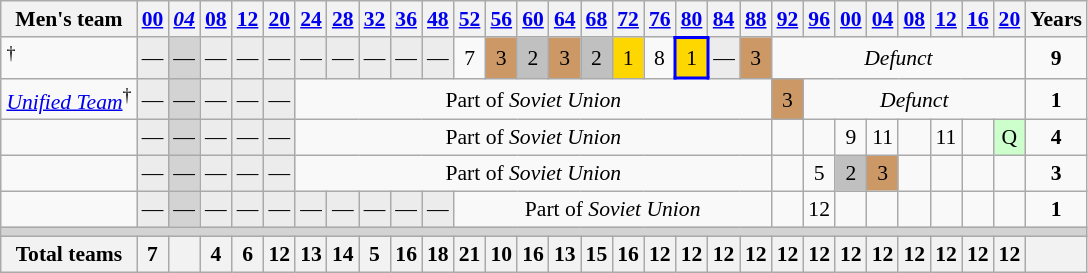<table class="wikitable" style="text-align: center; font-size: 90%; margin-left: 1em;">
<tr>
<th>Men's team</th>
<th><a href='#'>00</a></th>
<th><em><a href='#'>04</a></em></th>
<th><a href='#'>08</a></th>
<th><a href='#'>12</a></th>
<th><a href='#'>20</a></th>
<th><a href='#'>24</a></th>
<th><a href='#'>28</a></th>
<th><a href='#'>32</a></th>
<th><a href='#'>36</a></th>
<th><a href='#'>48</a></th>
<th><a href='#'>52</a></th>
<th><a href='#'>56</a></th>
<th><a href='#'>60</a></th>
<th><a href='#'>64</a></th>
<th><a href='#'>68</a></th>
<th><a href='#'>72</a></th>
<th><a href='#'>76</a></th>
<th><a href='#'>80</a></th>
<th><a href='#'>84</a></th>
<th><a href='#'>88</a></th>
<th><a href='#'>92</a></th>
<th><a href='#'>96</a></th>
<th><a href='#'>00</a></th>
<th><a href='#'>04</a></th>
<th><a href='#'>08</a></th>
<th><a href='#'>12</a></th>
<th><a href='#'>16</a></th>
<th><a href='#'>20</a></th>
<th>Years</th>
</tr>
<tr>
<td style="text-align: left;"><em></em><sup>†</sup></td>
<td style="background-color: #ececec;">—</td>
<td style="background-color: lightgray;">—</td>
<td style="background-color: #ececec;">—</td>
<td style="background-color: #ececec;">—</td>
<td style="background-color: #ececec;">—</td>
<td style="background-color: #ececec;">—</td>
<td style="background-color: #ececec;">—</td>
<td style="background-color: #ececec;">—</td>
<td style="background-color: #ececec;">—</td>
<td style="background-color: #ececec;">—</td>
<td>7</td>
<td style="background-color: #cc9966;">3</td>
<td style="background-color: silver;">2</td>
<td style="background-color: #cc9966;">3</td>
<td style="background-color: silver;">2</td>
<td style="background-color: gold;">1</td>
<td>8</td>
<td style="border: 2px solid blue; background-color: gold;">1</td>
<td style="background-color: #ececec;">—</td>
<td style="background-color: #cc9966;">3</td>
<td colspan="8"><em>Defunct</em></td>
<td><strong>9</strong></td>
</tr>
<tr>
<td style="text-align: left;"><em> <a href='#'>Unified Team</a></em><sup>†</sup></td>
<td style="background-color: #ececec;">—</td>
<td style="background-color: lightgray;">—</td>
<td style="background-color: #ececec;">—</td>
<td style="background-color: #ececec;">—</td>
<td style="background-color: #ececec;">—</td>
<td colspan="15">Part of <em>Soviet Union</em></td>
<td style="background-color: #cc9966;">3</td>
<td colspan="7"><em>Defunct</em></td>
<td><strong>1</strong></td>
</tr>
<tr>
<td style="text-align: left;"></td>
<td style="background-color: #ececec;">—</td>
<td style="background-color: lightgray;">—</td>
<td style="background-color: #ececec;">—</td>
<td style="background-color: #ececec;">—</td>
<td style="background-color: #ececec;">—</td>
<td colspan="15">Part of <em>Soviet Union</em></td>
<td></td>
<td></td>
<td>9</td>
<td>11</td>
<td></td>
<td>11</td>
<td></td>
<td style="background-color: #ccffcc;">Q</td>
<td><strong>4</strong></td>
</tr>
<tr>
<td style="text-align: left;"></td>
<td style="background-color: #ececec;">—</td>
<td style="background-color: lightgray;">—</td>
<td style="background-color: #ececec;">—</td>
<td style="background-color: #ececec;">—</td>
<td style="background-color: #ececec;">—</td>
<td colspan="15">Part of <em>Soviet Union</em></td>
<td></td>
<td>5</td>
<td style="background-color: silver;">2</td>
<td style="background-color: #cc9966;">3</td>
<td></td>
<td></td>
<td></td>
<td></td>
<td><strong>3</strong></td>
</tr>
<tr>
<td style="text-align: left;"></td>
<td style="background-color: #ececec;">—</td>
<td style="background-color: lightgray;">—</td>
<td style="background-color: #ececec;">—</td>
<td style="background-color: #ececec;">—</td>
<td style="background-color: #ececec;">—</td>
<td style="background-color: #ececec;">—</td>
<td style="background-color: #ececec;">—</td>
<td style="background-color: #ececec;">—</td>
<td style="background-color: #ececec;">—</td>
<td style="background-color: #ececec;">—</td>
<td colspan="10">Part of <em>Soviet Union</em></td>
<td></td>
<td>12</td>
<td></td>
<td></td>
<td></td>
<td></td>
<td></td>
<td></td>
<td><strong>1</strong></td>
</tr>
<tr style="background-color: lightgrey;">
<td colspan="30"></td>
</tr>
<tr>
<th>Total teams</th>
<th>7</th>
<th></th>
<th>4</th>
<th>6</th>
<th>12</th>
<th>13</th>
<th>14</th>
<th>5</th>
<th>16</th>
<th>18</th>
<th>21</th>
<th>10</th>
<th>16</th>
<th>13</th>
<th>15</th>
<th>16</th>
<th>12</th>
<th>12</th>
<th>12</th>
<th>12</th>
<th>12</th>
<th>12</th>
<th>12</th>
<th>12</th>
<th>12</th>
<th>12</th>
<th>12</th>
<th>12</th>
<th></th>
</tr>
</table>
